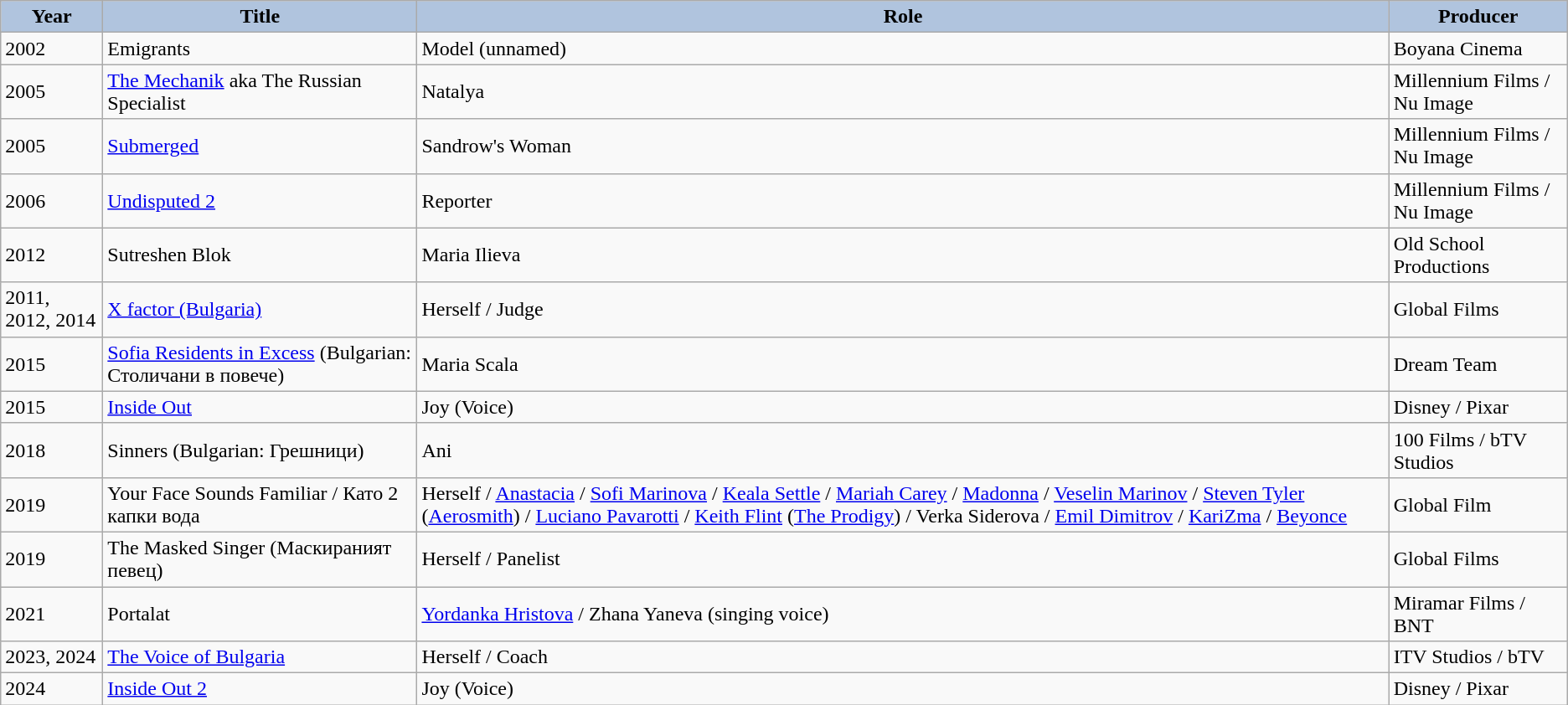<table class="wikitable sortable">
<tr style="text-align:center;">
<th style="background:#B0C4DE;">Year</th>
<th style="background:#B0C4DE;">Title</th>
<th style="background:#B0C4DE;">Role</th>
<th style="background:#B0C4DE;">Producer</th>
</tr>
<tr>
<td>2002</td>
<td>Emigrants</td>
<td>Model (unnamed)</td>
<td>Boyana Cinema</td>
</tr>
<tr>
<td>2005</td>
<td><a href='#'>The Mechanik</a> aka The Russian Specialist</td>
<td>Natalya</td>
<td>Millennium Films / Nu Image</td>
</tr>
<tr>
<td>2005</td>
<td><a href='#'>Submerged</a></td>
<td>Sandrow's Woman</td>
<td>Millennium Films / Nu Image</td>
</tr>
<tr>
<td>2006</td>
<td><a href='#'>Undisputed 2</a></td>
<td>Reporter</td>
<td>Millennium Films / Nu Image</td>
</tr>
<tr>
<td>2012</td>
<td>Sutreshen Blok</td>
<td>Maria Ilieva</td>
<td>Old School Productions</td>
</tr>
<tr>
<td>2011, 2012, 2014</td>
<td><a href='#'>X factor (Bulgaria)</a></td>
<td>Herself / Judge</td>
<td>Global Films</td>
</tr>
<tr>
<td>2015</td>
<td><a href='#'>Sofia Residents in Excess</a> (Bulgarian: Столичани в повече)</td>
<td>Maria Scala</td>
<td>Dream Team</td>
</tr>
<tr>
<td>2015</td>
<td><a href='#'>Inside Out</a></td>
<td>Joy (Voice)</td>
<td>Disney / Pixar</td>
</tr>
<tr>
<td>2018</td>
<td>Sinners (Bulgarian: Грешници)</td>
<td>Ani</td>
<td>100 Films / bTV Studios</td>
</tr>
<tr>
<td>2019</td>
<td>Your Face Sounds Familiar / Като 2 капки вода</td>
<td>Herself / <a href='#'>Anastacia</a> / <a href='#'>Sofi Marinova</a> / <a href='#'>Keala Settle</a> / <a href='#'>Mariah Carey</a> / <a href='#'>Madonna</a> / <a href='#'>Veselin Marinov</a> / <a href='#'>Steven Tyler</a> (<a href='#'>Aerosmith</a>) / <a href='#'>Luciano Pavarotti</a> / <a href='#'>Keith Flint</a> (<a href='#'>The Prodigy</a>) / Verka Siderova / <a href='#'>Emil Dimitrov</a> / <a href='#'>KariZma</a> / <a href='#'>Beyonce</a></td>
<td>Global Film</td>
</tr>
<tr>
<td>2019</td>
<td>The Masked Singer (Маскираният певец)</td>
<td>Herself / Panelist</td>
<td>Global Films</td>
</tr>
<tr>
<td>2021</td>
<td>Portalat</td>
<td><a href='#'>Yordanka Hristova</a> / Zhana Yaneva (singing voice)</td>
<td>Miramar Films / BNT</td>
</tr>
<tr>
<td>2023, 2024</td>
<td><a href='#'>The Voice of Bulgaria</a></td>
<td>Herself / Coach</td>
<td>ITV Studios / bTV</td>
</tr>
<tr>
<td>2024</td>
<td><a href='#'>Inside Out 2</a></td>
<td>Joy (Voice)</td>
<td>Disney / Pixar</td>
</tr>
</table>
